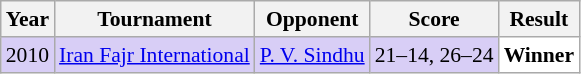<table class="sortable wikitable" style="font-size: 90%;">
<tr>
<th>Year</th>
<th>Tournament</th>
<th>Opponent</th>
<th>Score</th>
<th>Result</th>
</tr>
<tr style="background:#D8CEF6">
<td align="center">2010</td>
<td align="left"><a href='#'>Iran Fajr International</a></td>
<td align="left"> <a href='#'>P. V. Sindhu</a></td>
<td align="left">21–14, 26–24</td>
<td style="text-align:left; background:white"> <strong>Winner</strong></td>
</tr>
</table>
